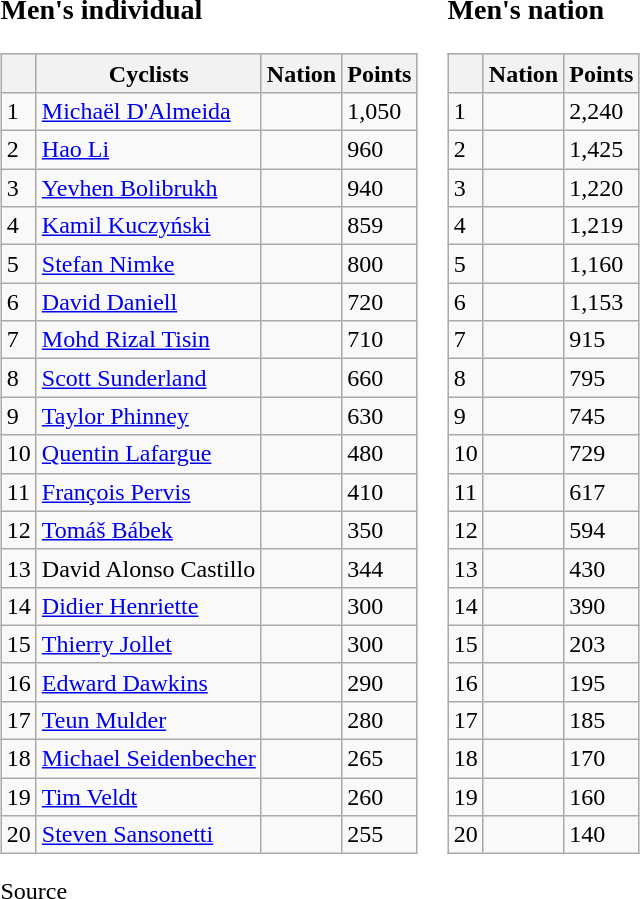<table class="vatop">
<tr valign="top">
<td><br><h3>Men's individual</h3><table class="wikitable sortable">
<tr style=background:#ccccff;>
<th></th>
<th>Cyclists</th>
<th>Nation</th>
<th>Points</th>
</tr>
<tr>
<td>1</td>
<td><a href='#'>Michaël D'Almeida</a></td>
<td></td>
<td>1,050</td>
</tr>
<tr>
<td>2</td>
<td><a href='#'>Hao Li</a></td>
<td></td>
<td>960</td>
</tr>
<tr>
<td>3</td>
<td><a href='#'>Yevhen Bolibrukh</a></td>
<td></td>
<td>940</td>
</tr>
<tr>
<td>4</td>
<td><a href='#'>Kamil Kuczyński</a></td>
<td></td>
<td>859</td>
</tr>
<tr>
<td>5</td>
<td><a href='#'>Stefan Nimke</a></td>
<td></td>
<td>800</td>
</tr>
<tr>
<td>6</td>
<td><a href='#'>David Daniell</a></td>
<td></td>
<td>720</td>
</tr>
<tr>
<td>7</td>
<td><a href='#'>Mohd Rizal Tisin</a></td>
<td></td>
<td>710</td>
</tr>
<tr>
<td>8</td>
<td><a href='#'>Scott Sunderland</a></td>
<td></td>
<td>660</td>
</tr>
<tr>
<td>9</td>
<td><a href='#'>Taylor Phinney</a></td>
<td></td>
<td>630</td>
</tr>
<tr>
<td>10</td>
<td><a href='#'>Quentin Lafargue</a></td>
<td></td>
<td>480</td>
</tr>
<tr>
<td>11</td>
<td><a href='#'>François Pervis</a></td>
<td></td>
<td>410</td>
</tr>
<tr>
<td>12</td>
<td><a href='#'>Tomáš Bábek</a></td>
<td></td>
<td>350</td>
</tr>
<tr>
<td>13</td>
<td>David Alonso Castillo</td>
<td></td>
<td>344</td>
</tr>
<tr>
<td>14</td>
<td><a href='#'>Didier Henriette</a></td>
<td></td>
<td>300</td>
</tr>
<tr>
<td>15</td>
<td><a href='#'>Thierry Jollet</a></td>
<td></td>
<td>300</td>
</tr>
<tr>
<td>16</td>
<td><a href='#'>Edward Dawkins</a></td>
<td></td>
<td>290</td>
</tr>
<tr>
<td>17</td>
<td><a href='#'>Teun Mulder</a></td>
<td></td>
<td>280</td>
</tr>
<tr>
<td>18</td>
<td><a href='#'>Michael Seidenbecher</a></td>
<td></td>
<td>265</td>
</tr>
<tr>
<td>19</td>
<td><a href='#'>Tim Veldt</a></td>
<td></td>
<td>260</td>
</tr>
<tr>
<td>20</td>
<td><a href='#'>Steven Sansonetti</a></td>
<td></td>
<td>255</td>
</tr>
</table>
Source</td>
<td><br><h3>Men's nation</h3><table class="wikitable sortable">
<tr style=background:#ccccff;>
<th></th>
<th>Nation</th>
<th>Points</th>
</tr>
<tr>
<td>1</td>
<td></td>
<td>2,240</td>
</tr>
<tr>
<td>2</td>
<td></td>
<td>1,425</td>
</tr>
<tr>
<td>3</td>
<td></td>
<td>1,220</td>
</tr>
<tr>
<td>4</td>
<td></td>
<td>1,219</td>
</tr>
<tr>
<td>5</td>
<td></td>
<td>1,160</td>
</tr>
<tr>
<td>6</td>
<td></td>
<td>1,153</td>
</tr>
<tr>
<td>7</td>
<td></td>
<td>915</td>
</tr>
<tr>
<td>8</td>
<td></td>
<td>795</td>
</tr>
<tr>
<td>9</td>
<td></td>
<td>745</td>
</tr>
<tr>
<td>10</td>
<td></td>
<td>729</td>
</tr>
<tr>
<td>11</td>
<td></td>
<td>617</td>
</tr>
<tr>
<td>12</td>
<td></td>
<td>594</td>
</tr>
<tr>
<td>13</td>
<td></td>
<td>430</td>
</tr>
<tr>
<td>14</td>
<td></td>
<td>390</td>
</tr>
<tr>
<td>15</td>
<td></td>
<td>203</td>
</tr>
<tr>
<td>16</td>
<td></td>
<td>195</td>
</tr>
<tr>
<td>17</td>
<td></td>
<td>185</td>
</tr>
<tr>
<td>18</td>
<td></td>
<td>170</td>
</tr>
<tr>
<td>19</td>
<td></td>
<td>160</td>
</tr>
<tr>
<td>20</td>
<td></td>
<td>140</td>
</tr>
</table>
</td>
</tr>
</table>
